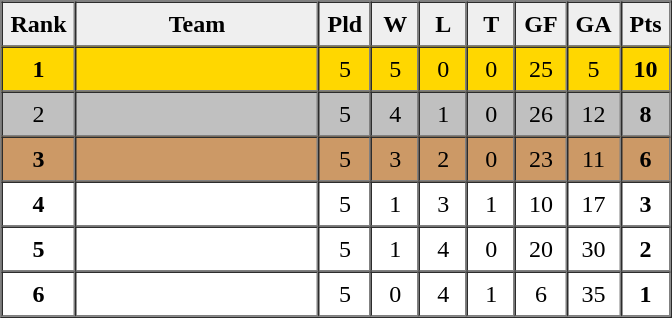<table border=1 cellpadding=5 cellspacing=0>
<tr>
<th bgcolor="#efefef" width="20">Rank</th>
<th bgcolor="#efefef" width="150">Team</th>
<th bgcolor="#efefef" width="20">Pld</th>
<th bgcolor="#efefef" width="20">W</th>
<th bgcolor="#efefef" width="20">L</th>
<th bgcolor="#efefef" width="20">T</th>
<th bgcolor="#efefef" width="20">GF</th>
<th bgcolor="#efefef" width="20">GA</th>
<th bgcolor="#efefef" width="20">Pts</th>
</tr>
<tr align=center bgcolor="gold">
<td><strong>1</strong></td>
<td align=left></td>
<td>5</td>
<td>5</td>
<td>0</td>
<td>0</td>
<td>25</td>
<td>5</td>
<td><strong>10</strong></td>
</tr>
<tr align=center bgcolor="silver">
<td>2</td>
<td align=left></td>
<td>5</td>
<td>4</td>
<td>1</td>
<td>0</td>
<td>26</td>
<td>12</td>
<td><strong>8</strong></td>
</tr>
<tr align=center bgcolor="#c96">
<td><strong>3</strong></td>
<td align=left></td>
<td>5</td>
<td>3</td>
<td>2</td>
<td>0</td>
<td>23</td>
<td>11</td>
<td><strong>6</strong></td>
</tr>
<tr align=center>
<td><strong>4</strong></td>
<td align=left></td>
<td>5</td>
<td>1</td>
<td>3</td>
<td>1</td>
<td>10</td>
<td>17</td>
<td><strong>3</strong></td>
</tr>
<tr align=center>
<td><strong>5</strong></td>
<td align=left></td>
<td>5</td>
<td>1</td>
<td>4</td>
<td>0</td>
<td>20</td>
<td>30</td>
<td><strong>2</strong></td>
</tr>
<tr align=center>
<td><strong>6</strong></td>
<td align=left></td>
<td>5</td>
<td>0</td>
<td>4</td>
<td>1</td>
<td>6</td>
<td>35</td>
<td><strong>1</strong></td>
</tr>
</table>
